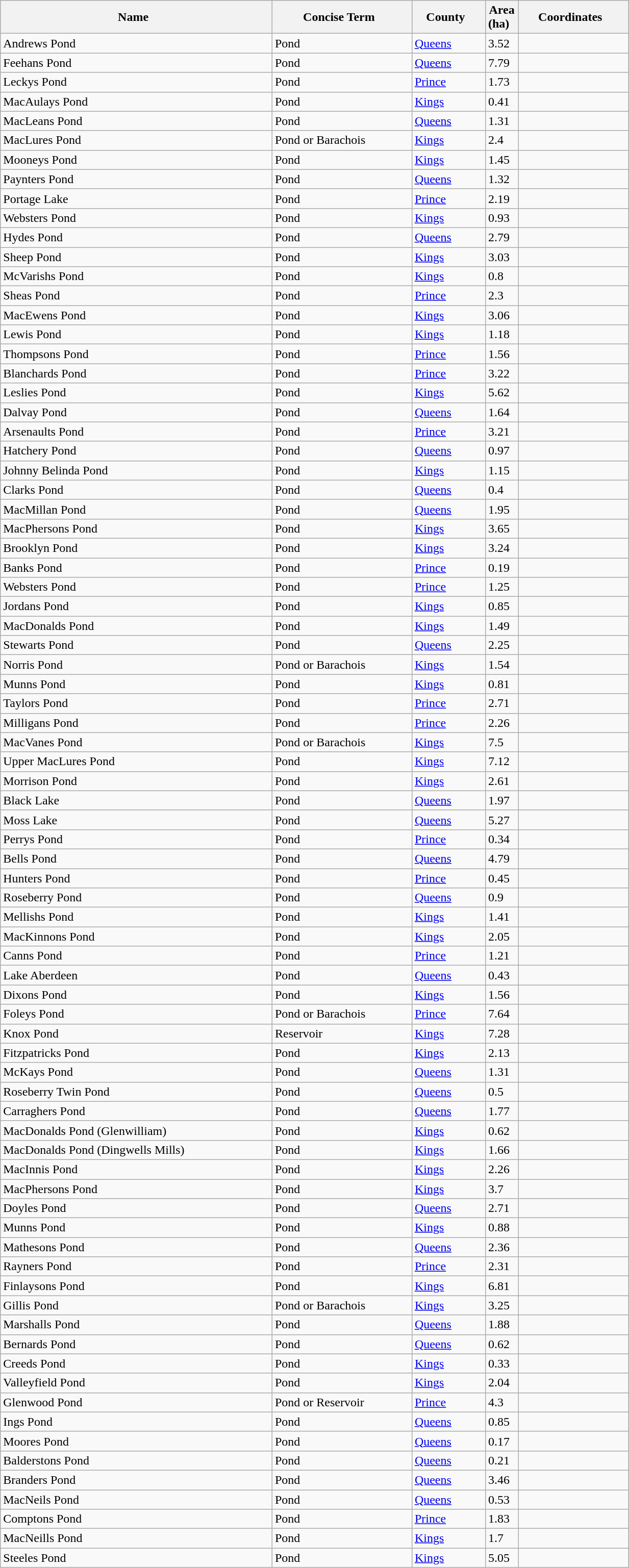<table class="wikitable sortable" style="width:65%">
<tr>
<th width="*"><strong>Name</strong>  </th>
<th width="*"><strong>Concise Term</strong>  </th>
<th width="*"><strong>County</strong>  </th>
<th width="5px"><strong>Area</strong> (ha)  </th>
<th width="*"><strong>Coordinates</strong>  </th>
</tr>
<tr ->
<td>Andrews Pond</td>
<td>Pond</td>
<td><a href='#'>Queens</a></td>
<td>3.52</td>
<td></td>
</tr>
<tr>
<td>Feehans Pond</td>
<td>Pond</td>
<td><a href='#'>Queens</a></td>
<td>7.79</td>
<td></td>
</tr>
<tr>
<td>Leckys Pond</td>
<td>Pond</td>
<td><a href='#'>Prince</a></td>
<td>1.73</td>
<td></td>
</tr>
<tr>
<td>MacAulays Pond</td>
<td>Pond</td>
<td><a href='#'>Kings</a></td>
<td>0.41</td>
<td></td>
</tr>
<tr>
<td>MacLeans Pond</td>
<td>Pond</td>
<td><a href='#'>Queens</a></td>
<td>1.31</td>
<td></td>
</tr>
<tr>
<td>MacLures Pond</td>
<td>Pond or Barachois</td>
<td><a href='#'>Kings</a></td>
<td>2.4</td>
<td></td>
</tr>
<tr>
<td>Mooneys Pond</td>
<td>Pond</td>
<td><a href='#'>Kings</a></td>
<td>1.45</td>
<td></td>
</tr>
<tr>
<td>Paynters Pond</td>
<td>Pond</td>
<td><a href='#'>Queens</a></td>
<td>1.32</td>
<td></td>
</tr>
<tr>
<td>Portage Lake</td>
<td>Pond</td>
<td><a href='#'>Prince</a></td>
<td>2.19</td>
<td></td>
</tr>
<tr>
<td>Websters Pond</td>
<td>Pond</td>
<td><a href='#'>Kings</a></td>
<td>0.93</td>
<td></td>
</tr>
<tr>
<td>Hydes Pond</td>
<td>Pond</td>
<td><a href='#'>Queens</a></td>
<td>2.79</td>
<td></td>
</tr>
<tr>
<td>Sheep Pond</td>
<td>Pond</td>
<td><a href='#'>Kings</a></td>
<td>3.03</td>
<td></td>
</tr>
<tr>
<td>McVarishs Pond</td>
<td>Pond</td>
<td><a href='#'>Kings</a></td>
<td>0.8</td>
<td></td>
</tr>
<tr>
<td>Sheas Pond</td>
<td>Pond</td>
<td><a href='#'>Prince</a></td>
<td>2.3</td>
<td></td>
</tr>
<tr>
<td>MacEwens Pond</td>
<td>Pond</td>
<td><a href='#'>Kings</a></td>
<td>3.06</td>
<td></td>
</tr>
<tr>
<td>Lewis Pond</td>
<td>Pond</td>
<td><a href='#'>Kings</a></td>
<td>1.18</td>
<td></td>
</tr>
<tr>
<td>Thompsons Pond</td>
<td>Pond</td>
<td><a href='#'>Prince</a></td>
<td>1.56</td>
<td></td>
</tr>
<tr>
<td>Blanchards Pond</td>
<td>Pond</td>
<td><a href='#'>Prince</a></td>
<td>3.22</td>
<td></td>
</tr>
<tr>
<td>Leslies Pond</td>
<td>Pond</td>
<td><a href='#'>Kings</a></td>
<td>5.62</td>
<td></td>
</tr>
<tr>
<td>Dalvay Pond</td>
<td>Pond</td>
<td><a href='#'>Queens</a></td>
<td>1.64</td>
<td></td>
</tr>
<tr>
<td>Arsenaults Pond</td>
<td>Pond</td>
<td><a href='#'>Prince</a></td>
<td>3.21</td>
<td></td>
</tr>
<tr>
<td>Hatchery Pond</td>
<td>Pond</td>
<td><a href='#'>Queens</a></td>
<td>0.97</td>
<td></td>
</tr>
<tr>
<td>Johnny Belinda Pond</td>
<td>Pond</td>
<td><a href='#'>Kings</a></td>
<td>1.15</td>
<td></td>
</tr>
<tr>
<td>Clarks Pond</td>
<td>Pond</td>
<td><a href='#'>Queens</a></td>
<td>0.4</td>
<td></td>
</tr>
<tr>
<td>MacMillan Pond</td>
<td>Pond</td>
<td><a href='#'>Queens</a></td>
<td>1.95</td>
<td></td>
</tr>
<tr>
<td>MacPhersons Pond</td>
<td>Pond</td>
<td><a href='#'>Kings</a></td>
<td>3.65</td>
<td></td>
</tr>
<tr>
<td>Brooklyn Pond</td>
<td>Pond</td>
<td><a href='#'>Kings</a></td>
<td>3.24</td>
<td></td>
</tr>
<tr>
<td>Banks Pond</td>
<td>Pond</td>
<td><a href='#'>Prince</a></td>
<td>0.19</td>
<td></td>
</tr>
<tr>
<td>Websters Pond</td>
<td>Pond</td>
<td><a href='#'>Prince</a></td>
<td>1.25</td>
<td></td>
</tr>
<tr>
<td>Jordans Pond</td>
<td>Pond</td>
<td><a href='#'>Kings</a></td>
<td>0.85</td>
<td></td>
</tr>
<tr>
<td>MacDonalds Pond</td>
<td>Pond</td>
<td><a href='#'>Kings</a></td>
<td>1.49</td>
<td></td>
</tr>
<tr>
<td>Stewarts Pond</td>
<td>Pond</td>
<td><a href='#'>Queens</a></td>
<td>2.25</td>
<td></td>
</tr>
<tr>
<td>Norris Pond</td>
<td>Pond or Barachois</td>
<td><a href='#'>Kings</a></td>
<td>1.54</td>
<td></td>
</tr>
<tr>
<td>Munns Pond</td>
<td>Pond</td>
<td><a href='#'>Kings</a></td>
<td>0.81</td>
<td></td>
</tr>
<tr>
<td>Taylors Pond</td>
<td>Pond</td>
<td><a href='#'>Prince</a></td>
<td>2.71</td>
<td></td>
</tr>
<tr>
<td>Milligans Pond</td>
<td>Pond</td>
<td><a href='#'>Prince</a></td>
<td>2.26</td>
<td></td>
</tr>
<tr>
<td>MacVanes Pond</td>
<td>Pond or Barachois</td>
<td><a href='#'>Kings</a></td>
<td>7.5</td>
<td></td>
</tr>
<tr>
<td>Upper MacLures Pond</td>
<td>Pond</td>
<td><a href='#'>Kings</a></td>
<td>7.12</td>
<td></td>
</tr>
<tr>
<td>Morrison Pond</td>
<td>Pond</td>
<td><a href='#'>Kings</a></td>
<td>2.61</td>
<td></td>
</tr>
<tr>
<td>Black Lake</td>
<td>Pond</td>
<td><a href='#'>Queens</a></td>
<td>1.97</td>
<td></td>
</tr>
<tr>
<td>Moss Lake</td>
<td>Pond</td>
<td><a href='#'>Queens</a></td>
<td>5.27</td>
<td></td>
</tr>
<tr>
<td>Perrys Pond</td>
<td>Pond</td>
<td><a href='#'>Prince</a></td>
<td>0.34</td>
<td></td>
</tr>
<tr>
<td>Bells Pond</td>
<td>Pond</td>
<td><a href='#'>Queens</a></td>
<td>4.79</td>
<td></td>
</tr>
<tr>
<td>Hunters Pond</td>
<td>Pond</td>
<td><a href='#'>Prince</a></td>
<td>0.45</td>
<td></td>
</tr>
<tr>
<td>Roseberry Pond</td>
<td>Pond</td>
<td><a href='#'>Queens</a></td>
<td>0.9</td>
<td></td>
</tr>
<tr>
<td>Mellishs Pond</td>
<td>Pond</td>
<td><a href='#'>Kings</a></td>
<td>1.41</td>
<td></td>
</tr>
<tr>
<td>MacKinnons Pond</td>
<td>Pond</td>
<td><a href='#'>Kings</a></td>
<td>2.05</td>
<td></td>
</tr>
<tr>
<td>Canns Pond</td>
<td>Pond</td>
<td><a href='#'>Prince</a></td>
<td>1.21</td>
<td></td>
</tr>
<tr>
<td>Lake Aberdeen</td>
<td>Pond</td>
<td><a href='#'>Queens</a></td>
<td>0.43</td>
<td></td>
</tr>
<tr>
<td>Dixons Pond</td>
<td>Pond</td>
<td><a href='#'>Kings</a></td>
<td>1.56</td>
<td></td>
</tr>
<tr>
<td>Foleys Pond</td>
<td>Pond or Barachois</td>
<td><a href='#'>Prince</a></td>
<td>7.64</td>
<td></td>
</tr>
<tr>
<td>Knox Pond</td>
<td>Reservoir</td>
<td><a href='#'>Kings</a></td>
<td>7.28</td>
<td></td>
</tr>
<tr>
<td>Fitzpatricks Pond</td>
<td>Pond</td>
<td><a href='#'>Kings</a></td>
<td>2.13</td>
<td></td>
</tr>
<tr>
<td>McKays Pond</td>
<td>Pond</td>
<td><a href='#'>Queens</a></td>
<td>1.31</td>
<td></td>
</tr>
<tr>
<td>Roseberry Twin Pond</td>
<td>Pond</td>
<td><a href='#'>Queens</a></td>
<td>0.5</td>
<td></td>
</tr>
<tr>
<td>Carraghers Pond</td>
<td>Pond</td>
<td><a href='#'>Queens</a></td>
<td>1.77</td>
<td></td>
</tr>
<tr>
<td>MacDonalds Pond (Glenwilliam)</td>
<td>Pond</td>
<td><a href='#'>Kings</a></td>
<td>0.62</td>
<td></td>
</tr>
<tr>
<td>MacDonalds Pond (Dingwells Mills)</td>
<td>Pond</td>
<td><a href='#'>Kings</a></td>
<td>1.66</td>
<td></td>
</tr>
<tr>
<td>MacInnis Pond</td>
<td>Pond</td>
<td><a href='#'>Kings</a></td>
<td>2.26</td>
<td></td>
</tr>
<tr>
<td>MacPhersons Pond</td>
<td>Pond</td>
<td><a href='#'>Kings</a></td>
<td>3.7</td>
<td></td>
</tr>
<tr>
<td>Doyles Pond</td>
<td>Pond</td>
<td><a href='#'>Queens</a></td>
<td>2.71</td>
<td></td>
</tr>
<tr>
<td>Munns Pond</td>
<td>Pond</td>
<td><a href='#'>Kings</a></td>
<td>0.88</td>
<td></td>
</tr>
<tr>
<td>Mathesons Pond</td>
<td>Pond</td>
<td><a href='#'>Queens</a></td>
<td>2.36</td>
<td></td>
</tr>
<tr>
<td>Rayners Pond</td>
<td>Pond</td>
<td><a href='#'>Prince</a></td>
<td>2.31</td>
<td></td>
</tr>
<tr>
<td>Finlaysons Pond</td>
<td>Pond</td>
<td><a href='#'>Kings</a></td>
<td>6.81</td>
<td></td>
</tr>
<tr>
<td>Gillis Pond</td>
<td>Pond or Barachois</td>
<td><a href='#'>Kings</a></td>
<td>3.25</td>
<td></td>
</tr>
<tr>
<td>Marshalls Pond</td>
<td>Pond</td>
<td><a href='#'>Queens</a></td>
<td>1.88</td>
<td></td>
</tr>
<tr>
<td>Bernards Pond</td>
<td>Pond</td>
<td><a href='#'>Queens</a></td>
<td>0.62</td>
<td></td>
</tr>
<tr>
<td>Creeds Pond</td>
<td>Pond</td>
<td><a href='#'>Kings</a></td>
<td>0.33</td>
<td></td>
</tr>
<tr>
<td>Valleyfield Pond</td>
<td>Pond</td>
<td><a href='#'>Kings</a></td>
<td>2.04</td>
<td></td>
</tr>
<tr>
<td>Glenwood Pond</td>
<td>Pond or Reservoir</td>
<td><a href='#'>Prince</a></td>
<td>4.3</td>
<td></td>
</tr>
<tr>
<td>Ings Pond</td>
<td>Pond</td>
<td><a href='#'>Queens</a></td>
<td>0.85</td>
<td></td>
</tr>
<tr>
<td>Moores Pond</td>
<td>Pond</td>
<td><a href='#'>Queens</a></td>
<td>0.17</td>
<td></td>
</tr>
<tr>
<td>Balderstons Pond</td>
<td>Pond</td>
<td><a href='#'>Queens</a></td>
<td>0.21</td>
<td></td>
</tr>
<tr>
<td>Branders Pond</td>
<td>Pond</td>
<td><a href='#'>Queens</a></td>
<td>3.46</td>
<td></td>
</tr>
<tr>
<td>MacNeils Pond</td>
<td>Pond</td>
<td><a href='#'>Queens</a></td>
<td>0.53</td>
<td></td>
</tr>
<tr>
<td>Comptons Pond</td>
<td>Pond</td>
<td><a href='#'>Prince</a></td>
<td>1.83</td>
<td></td>
</tr>
<tr>
<td>MacNeills Pond</td>
<td>Pond</td>
<td><a href='#'>Kings</a></td>
<td>1.7</td>
<td></td>
</tr>
<tr>
<td>Steeles Pond</td>
<td>Pond</td>
<td><a href='#'>Kings</a></td>
<td>5.05</td>
<td></td>
</tr>
</table>
